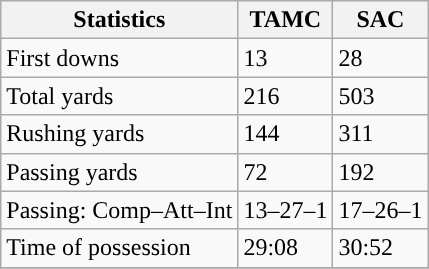<table class="wikitable" style="float: left;">
<tr>
<th>Statistics</th>
<th>TAMC</th>
<th>SAC</th>
</tr>
<tr>
<td>First downs</td>
<td>13</td>
<td>28</td>
</tr>
<tr>
<td>Total yards</td>
<td>216</td>
<td>503</td>
</tr>
<tr>
<td>Rushing yards</td>
<td>144</td>
<td>311</td>
</tr>
<tr>
<td>Passing yards</td>
<td>72</td>
<td>192</td>
</tr>
<tr>
<td>Passing: Comp–Att–Int</td>
<td>13–27–1</td>
<td>17–26–1</td>
</tr>
<tr>
<td>Time of possession</td>
<td>29:08</td>
<td>30:52</td>
</tr>
<tr>
</tr>
</table>
